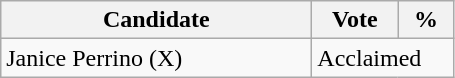<table class="wikitable">
<tr>
<th bgcolor="#DDDDFF" width="200px">Candidate</th>
<th bgcolor="#DDDDFF" width="50px">Vote</th>
<th bgcolor="#DDDDFF" width="30px">%</th>
</tr>
<tr>
<td>Janice Perrino (X)</td>
<td colspan="2">Acclaimed</td>
</tr>
</table>
